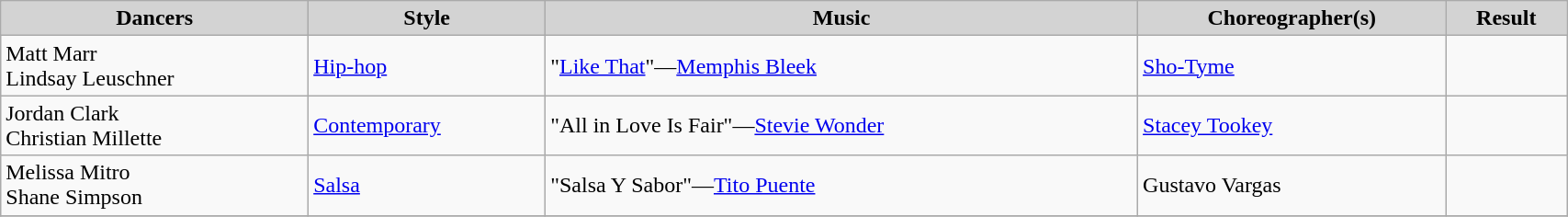<table class="wikitable" width="90%">
<tr bgcolor="lightgrey">
<td align="center"><strong>Dancers</strong></td>
<td align="center"><strong>Style</strong></td>
<td align="center"><strong>Music</strong></td>
<td align="center"><strong>Choreographer(s)</strong></td>
<td align="center"><strong>Result</strong></td>
</tr>
<tr>
<td>Matt Marr<br>Lindsay Leuschner</td>
<td><a href='#'>Hip-hop</a></td>
<td>"<a href='#'>Like That</a>"—<a href='#'>Memphis Bleek</a></td>
<td><a href='#'>Sho-Tyme</a></td>
<td></td>
</tr>
<tr>
<td>Jordan Clark<br>Christian Millette</td>
<td><a href='#'>Contemporary</a></td>
<td>"All in Love Is Fair"—<a href='#'>Stevie Wonder</a></td>
<td><a href='#'>Stacey Tookey</a></td>
<td></td>
</tr>
<tr>
<td>Melissa Mitro<br>Shane Simpson</td>
<td><a href='#'>Salsa</a></td>
<td>"Salsa Y Sabor"—<a href='#'>Tito Puente</a></td>
<td>Gustavo Vargas</td>
<td></td>
</tr>
<tr>
</tr>
</table>
